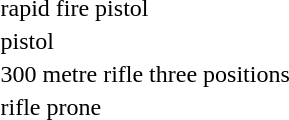<table>
<tr>
<td>rapid fire pistol<br></td>
<td></td>
<td></td>
<td></td>
</tr>
<tr>
<td>pistol<br></td>
<td></td>
<td></td>
<td></td>
</tr>
<tr>
<td>300 metre rifle three positions <br></td>
<td></td>
<td></td>
<td></td>
</tr>
<tr>
<td>rifle prone <br></td>
<td></td>
<td></td>
<td></td>
</tr>
</table>
